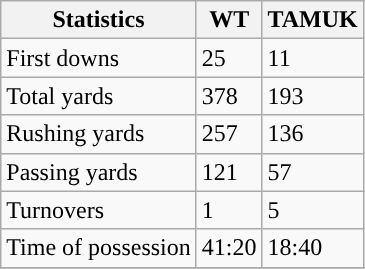<table class="wikitable" style="float: left;">
<tr>
<th>Statistics</th>
<th>WT</th>
<th>TAMUK</th>
</tr>
<tr>
<td>First downs</td>
<td>25</td>
<td>11</td>
</tr>
<tr>
<td>Total yards</td>
<td>378</td>
<td>193</td>
</tr>
<tr>
<td>Rushing yards</td>
<td>257</td>
<td>136</td>
</tr>
<tr>
<td>Passing yards</td>
<td>121</td>
<td>57</td>
</tr>
<tr>
<td>Turnovers</td>
<td>1</td>
<td>5</td>
</tr>
<tr>
<td>Time of possession</td>
<td>41:20</td>
<td>18:40</td>
</tr>
<tr>
</tr>
</table>
